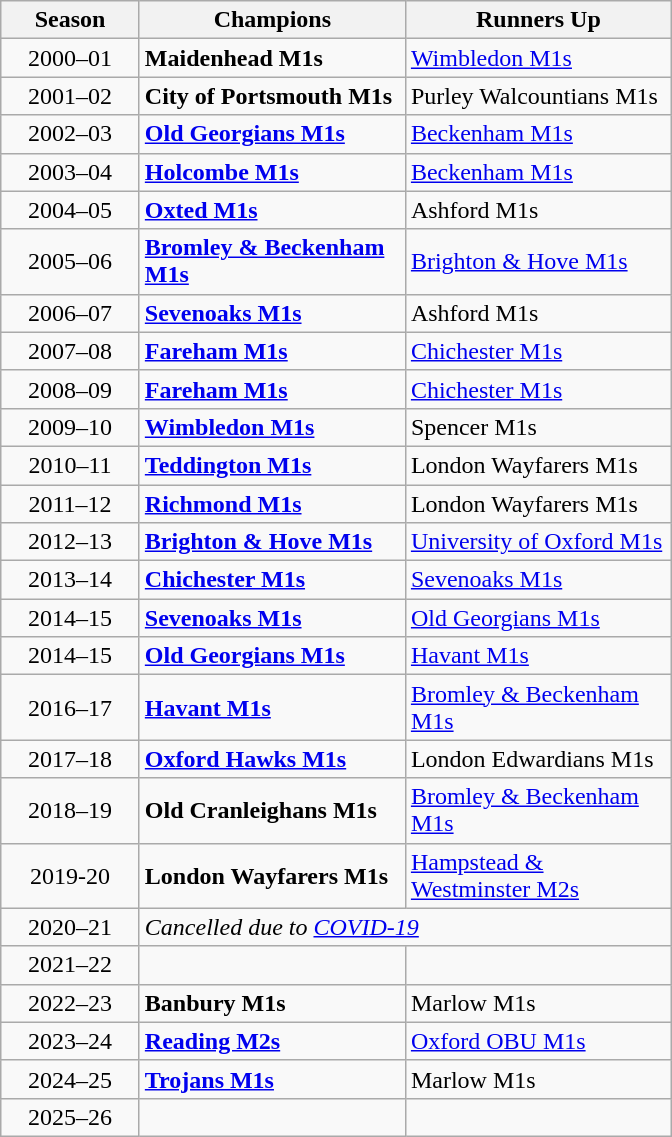<table class="wikitable" style="text-align:centre; margin-left:1em;">
<tr>
<th style="width:85px">Season</th>
<th style="width:170px">Champions</th>
<th style="width:170px">Runners Up</th>
</tr>
<tr>
<td style="text-align:center">2000–01</td>
<td><strong>Maidenhead M1s</strong></td>
<td><a href='#'>Wimbledon M1s</a></td>
</tr>
<tr>
<td style="text-align:center">2001–02</td>
<td><strong>City of Portsmouth M1s</strong></td>
<td>Purley Walcountians M1s</td>
</tr>
<tr>
<td style="text-align:center">2002–03</td>
<td><strong><a href='#'>Old Georgians M1s</a></strong></td>
<td><a href='#'>Beckenham M1s</a></td>
</tr>
<tr>
<td style="text-align:center">2003–04</td>
<td><strong><a href='#'>Holcombe M1s</a></strong></td>
<td><a href='#'>Beckenham M1s</a></td>
</tr>
<tr>
<td style="text-align:center">2004–05</td>
<td><strong><a href='#'>Oxted M1s</a></strong></td>
<td>Ashford M1s</td>
</tr>
<tr>
<td style="text-align:center">2005–06</td>
<td><strong><a href='#'>Bromley & Beckenham M1s</a></strong></td>
<td><a href='#'>Brighton & Hove M1s</a></td>
</tr>
<tr>
<td style="text-align:center">2006–07</td>
<td><strong><a href='#'>Sevenoaks M1s</a></strong></td>
<td>Ashford M1s</td>
</tr>
<tr>
<td style="text-align:center">2007–08</td>
<td><strong><a href='#'>Fareham M1s</a></strong></td>
<td><a href='#'>Chichester M1s</a></td>
</tr>
<tr>
<td style="text-align:center">2008–09</td>
<td><strong><a href='#'>Fareham M1s</a></strong></td>
<td><a href='#'>Chichester M1s</a></td>
</tr>
<tr>
<td style="text-align:center">2009–10</td>
<td><strong><a href='#'>Wimbledon M1s</a></strong></td>
<td>Spencer M1s</td>
</tr>
<tr>
<td style="text-align:center">2010–11</td>
<td><strong><a href='#'>Teddington M1s</a></strong></td>
<td>London Wayfarers M1s</td>
</tr>
<tr>
<td style="text-align:center">2011–12</td>
<td><strong><a href='#'>Richmond M1s</a></strong></td>
<td>London Wayfarers M1s</td>
</tr>
<tr>
<td style="text-align:center">2012–13</td>
<td><strong><a href='#'>Brighton & Hove M1s</a></strong></td>
<td><a href='#'>University of Oxford M1s</a></td>
</tr>
<tr>
<td style="text-align:center">2013–14</td>
<td><strong><a href='#'>Chichester M1s</a></strong></td>
<td><a href='#'>Sevenoaks M1s</a></td>
</tr>
<tr>
<td style="text-align:center">2014–15</td>
<td><strong><a href='#'>Sevenoaks M1s</a></strong></td>
<td><a href='#'>Old Georgians M1s</a></td>
</tr>
<tr>
<td style="text-align:center">2014–15</td>
<td><strong><a href='#'>Old Georgians M1s</a></strong></td>
<td><a href='#'>Havant M1s</a></td>
</tr>
<tr>
<td style="text-align:center">2016–17</td>
<td><strong><a href='#'>Havant M1s</a></strong></td>
<td><a href='#'>Bromley & Beckenham M1s</a></td>
</tr>
<tr>
<td style="text-align:center">2017–18</td>
<td><strong><a href='#'>Oxford Hawks M1s</a></strong></td>
<td>London Edwardians M1s</td>
</tr>
<tr>
<td style="text-align:center">2018–19</td>
<td><strong>Old Cranleighans M1s</strong></td>
<td><a href='#'>Bromley & Beckenham M1s</a></td>
</tr>
<tr>
<td style="text-align:center">2019-20</td>
<td><strong>London Wayfarers M1s</strong></td>
<td><a href='#'>Hampstead & Westminster M2s</a></td>
</tr>
<tr>
<td style="text-align:center">2020–21</td>
<td colspan=2><em>Cancelled due to <a href='#'>COVID-19</a></em></td>
</tr>
<tr>
<td style="text-align:center">2021–22</td>
<td></td>
<td></td>
</tr>
<tr>
<td style="text-align:center">2022–23</td>
<td><strong>Banbury M1s</strong></td>
<td>Marlow M1s</td>
</tr>
<tr>
<td style="text-align:center">2023–24</td>
<td><strong><a href='#'>Reading M2s</a></strong></td>
<td><a href='#'>Oxford OBU M1s</a></td>
</tr>
<tr>
<td style="text-align:center">2024–25</td>
<td><strong><a href='#'>Trojans M1s</a></strong></td>
<td>Marlow M1s</td>
</tr>
<tr>
<td style="text-align:center">2025–26</td>
<td></td>
<td></td>
</tr>
</table>
